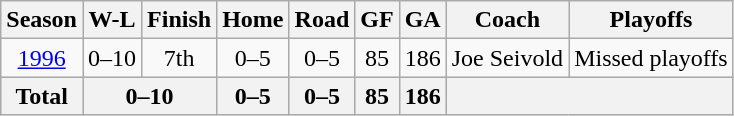<table class="wikitable">
<tr>
<th>Season</th>
<th>W-L</th>
<th>Finish</th>
<th>Home</th>
<th>Road</th>
<th>GF</th>
<th>GA</th>
<th>Coach</th>
<th>Playoffs</th>
</tr>
<tr ALIGN=center>
<td><a href='#'>1996</a></td>
<td>0–10</td>
<td>7th</td>
<td>0–5</td>
<td>0–5</td>
<td>85</td>
<td>186</td>
<td>Joe Seivold</td>
<td>Missed playoffs</td>
</tr>
<tr ALIGN=center bgcolor="#e0e0e0">
<th>Total</th>
<th colspan="2">0–10</th>
<th>0–5</th>
<th>0–5</th>
<th>85</th>
<th>186</th>
<th colspan="2"></th>
</tr>
</table>
